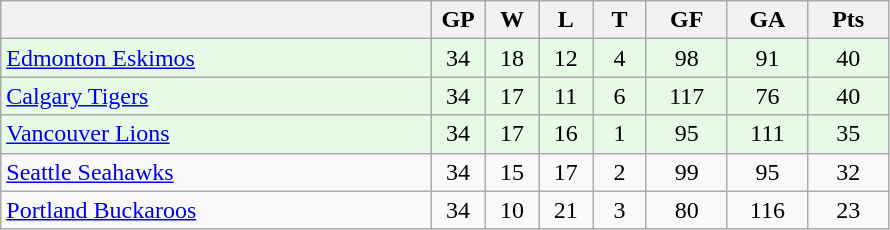<table class="wikitable">
<tr>
<th width="40%"></th>
<th width="5%">GP</th>
<th width="5%">W</th>
<th width="5%">L</th>
<th width="5%">T</th>
<th width="7.5%">GF</th>
<th width="7.5%">GA</th>
<th width="7.5%">Pts</th>
</tr>
<tr align="center" bgcolor="e6fae6">
<td align="left"><a href='#'>Edmonton Eskimos</a></td>
<td>34</td>
<td>18</td>
<td>12</td>
<td>4</td>
<td>98</td>
<td>91</td>
<td>40</td>
</tr>
<tr align="center" bgcolor="e6fae6">
<td align="left"><a href='#'>Calgary Tigers</a></td>
<td>34</td>
<td>17</td>
<td>11</td>
<td>6</td>
<td>117</td>
<td>76</td>
<td>40</td>
</tr>
<tr align="center" bgcolor="e6fae6">
<td align="left"><a href='#'>Vancouver Lions</a></td>
<td>34</td>
<td>17</td>
<td>16</td>
<td>1</td>
<td>95</td>
<td>111</td>
<td>35</td>
</tr>
<tr align="center">
<td align="left"><a href='#'>Seattle Seahawks</a></td>
<td>34</td>
<td>15</td>
<td>17</td>
<td>2</td>
<td>99</td>
<td>95</td>
<td>32</td>
</tr>
<tr align="center">
<td align="left"><a href='#'>Portland Buckaroos</a></td>
<td>34</td>
<td>10</td>
<td>21</td>
<td>3</td>
<td>80</td>
<td>116</td>
<td>23</td>
</tr>
</table>
